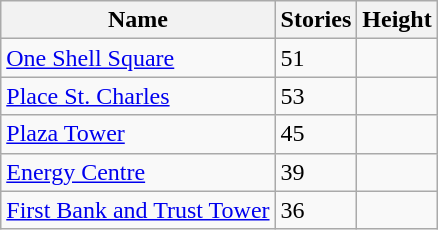<table class="wikitable">
<tr>
<th>Name</th>
<th>Stories</th>
<th>Height</th>
</tr>
<tr>
<td><a href='#'>One Shell Square</a></td>
<td>51</td>
<td></td>
</tr>
<tr>
<td><a href='#'>Place St. Charles</a></td>
<td>53</td>
<td></td>
</tr>
<tr>
<td><a href='#'>Plaza Tower</a></td>
<td>45</td>
<td></td>
</tr>
<tr>
<td><a href='#'>Energy Centre</a></td>
<td>39</td>
<td></td>
</tr>
<tr>
<td><a href='#'>First Bank and Trust Tower</a></td>
<td>36</td>
<td></td>
</tr>
</table>
